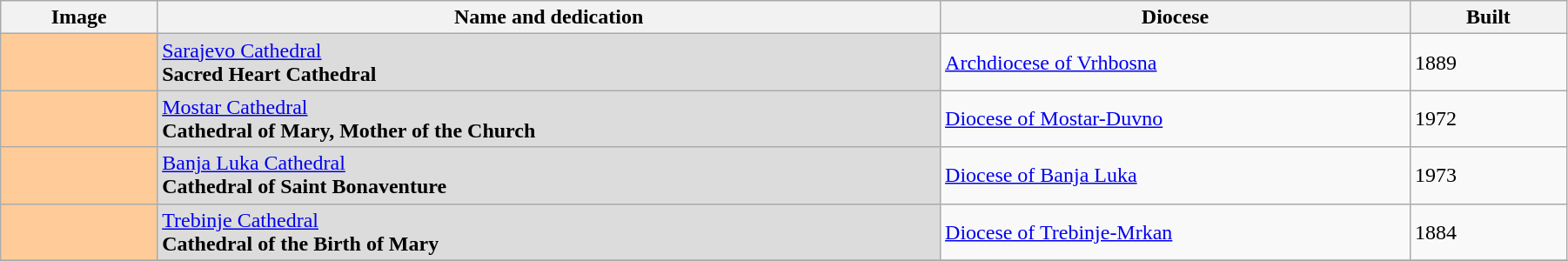<table width=95% class="wikitable sortable">
<tr>
<th width=10%>Image</th>
<th width=50%>Name and dedication</th>
<th>Diocese</th>
<th width=10%>Built</th>
</tr>
<tr>
<td bgcolor="#FFCC99" align="center"></td>
<td bgcolor="Gainsboro"><a href='#'>Sarajevo Cathedral</a><br><strong>Sacred Heart Cathedral</strong></td>
<td><a href='#'>Archdiocese of Vrhbosna</a></td>
<td>1889</td>
</tr>
<tr>
<td bgcolor="#FFCC99" align="center"></td>
<td bgcolor="Gainsboro"><a href='#'>Mostar Cathedral</a><br><strong>Cathedral of Mary, Mother of the Church</strong></td>
<td><a href='#'>Diocese of Mostar-Duvno</a></td>
<td>1972</td>
</tr>
<tr>
<td bgcolor="#FFCC99" align="center"></td>
<td bgcolor="Gainsboro"><a href='#'>Banja Luka Cathedral</a><br><strong>Cathedral of Saint Bonaventure</strong></td>
<td><a href='#'>Diocese of Banja Luka</a></td>
<td>1973</td>
</tr>
<tr>
<td bgcolor="#FFCC99" align="center"></td>
<td bgcolor="Gainsboro"><a href='#'>Trebinje Cathedral</a><br><strong>Cathedral of the Birth of Mary</strong></td>
<td><a href='#'>Diocese of Trebinje-Mrkan</a></td>
<td>1884</td>
</tr>
<tr>
</tr>
</table>
